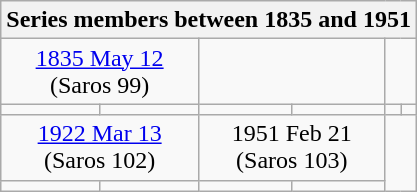<table class="wikitable mw-collapsible mw-collapsed">
<tr>
<th colspan=6>Series members between 1835 and 1951</th>
</tr>
<tr>
<td colspan=2 style="text-align:center;"><a href='#'>1835 May 12</a><br>(Saros 99)</td>
<td colspan=2 style="text-align:center;"></td>
<td colspan=2 style="text-align:center;"></td>
</tr>
<tr>
<td></td>
<td></td>
<td></td>
<td></td>
<td></td>
<td></td>
</tr>
<tr>
<td colspan=2 style="text-align:center;"><a href='#'>1922 Mar 13</a><br>(Saros 102)</td>
<td colspan=2 style="text-align:center;">1951 Feb 21<br>(Saros 103)</td>
</tr>
<tr>
<td></td>
<td></td>
<td></td>
<td></td>
</tr>
</table>
